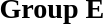<table>
<tr>
<td style="vertical-align:top; width:33%;"><br><h3>Group E</h3>
<onlyinclude>








</td>
</tr>
</table>
